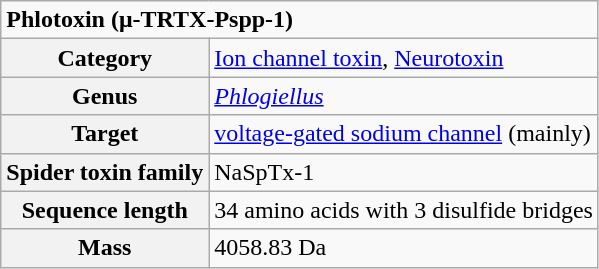<table class="wikitable">
<tr>
<td colspan="2"><strong>Phlotoxin (μ-TRTX-Pspp-1)</strong></td>
</tr>
<tr>
<th>Category</th>
<td><a href='#'>Ion channel toxin</a>, <a href='#'>Neurotoxin</a></td>
</tr>
<tr>
<th>Genus</th>
<td><em><a href='#'>Phlogiellus</a></em></td>
</tr>
<tr>
<th>Target</th>
<td><a href='#'>voltage-gated sodium channel</a> (mainly)</td>
</tr>
<tr>
<th>Spider toxin family</th>
<td>NaSpTx-1</td>
</tr>
<tr>
<th>Sequence length</th>
<td>34 amino acids with 3 disulfide bridges</td>
</tr>
<tr>
<th>Mass</th>
<td>4058.83 Da</td>
</tr>
</table>
